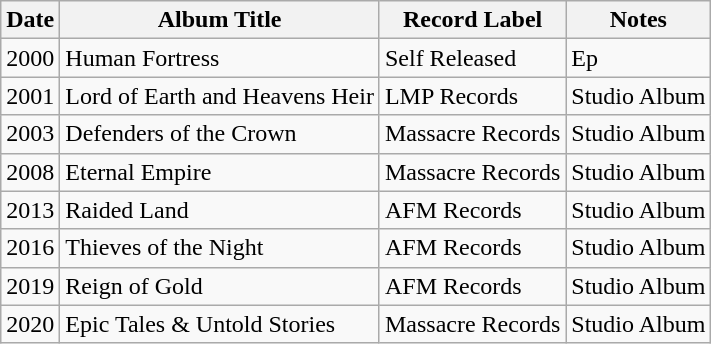<table class="wikitable sortable">
<tr style="background:#fff;">
<th>Date</th>
<th>Album Title</th>
<th>Record Label</th>
<th>Notes</th>
</tr>
<tr>
<td>2000</td>
<td>Human Fortress</td>
<td>Self Released</td>
<td>Ep</td>
</tr>
<tr>
<td>2001</td>
<td>Lord of Earth and Heavens Heir</td>
<td>LMP Records</td>
<td>Studio Album</td>
</tr>
<tr>
<td>2003</td>
<td>Defenders of the Crown</td>
<td>Massacre Records</td>
<td>Studio Album</td>
</tr>
<tr>
<td>2008</td>
<td>Eternal Empire</td>
<td>Massacre Records</td>
<td>Studio Album</td>
</tr>
<tr>
<td>2013</td>
<td>Raided Land</td>
<td>AFM Records</td>
<td>Studio Album</td>
</tr>
<tr>
<td>2016</td>
<td>Thieves of the Night</td>
<td>AFM Records</td>
<td>Studio Album</td>
</tr>
<tr>
<td>2019</td>
<td>Reign of Gold</td>
<td>AFM Records</td>
<td>Studio Album</td>
</tr>
<tr>
<td>2020</td>
<td>Epic Tales & Untold Stories</td>
<td>Massacre Records</td>
<td>Studio Album</td>
</tr>
</table>
